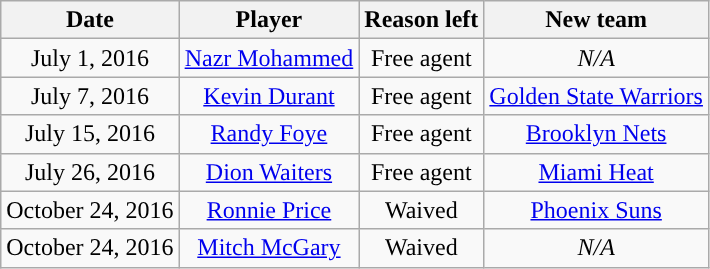<table class="wikitable" style="text-align: center">
<tr>
<th>Date</th>
<th>Player</th>
<th>Reason left</th>
<th>New team</th>
</tr>
<tr style="text-align: center">
<td>July 1, 2016</td>
<td><a href='#'>Nazr Mohammed</a></td>
<td>Free agent</td>
<td><em>N/A</em></td>
</tr>
<tr style="text-align: center">
<td>July 7, 2016</td>
<td><a href='#'>Kevin Durant</a></td>
<td>Free agent</td>
<td><a href='#'>Golden State Warriors</a></td>
</tr>
<tr style="text-align: center">
<td>July 15, 2016</td>
<td><a href='#'>Randy Foye</a></td>
<td>Free agent</td>
<td><a href='#'>Brooklyn Nets</a></td>
</tr>
<tr style="text-align: center">
<td>July 26, 2016</td>
<td><a href='#'>Dion Waiters</a></td>
<td>Free agent</td>
<td><a href='#'>Miami Heat</a></td>
</tr>
<tr style="text-align: center">
<td>October 24, 2016</td>
<td><a href='#'>Ronnie Price</a></td>
<td>Waived</td>
<td><a href='#'>Phoenix Suns</a></td>
</tr>
<tr style="text-align: center">
<td>October 24, 2016</td>
<td><a href='#'>Mitch McGary</a></td>
<td>Waived</td>
<td><em>N/A</em></td>
</tr>
</table>
